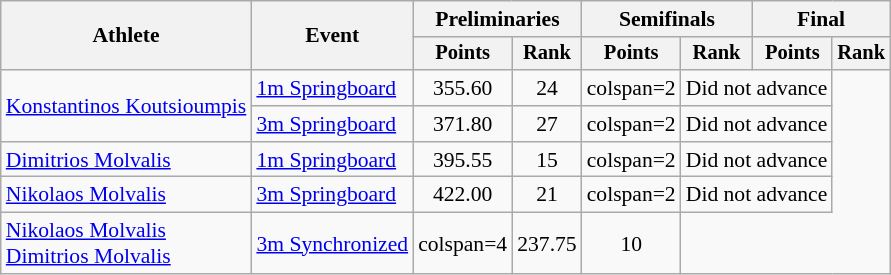<table class=wikitable style="font-size:90%">
<tr>
<th rowspan="2">Athlete</th>
<th rowspan="2">Event</th>
<th colspan="2">Preliminaries</th>
<th colspan="2">Semifinals</th>
<th colspan="2">Final</th>
</tr>
<tr style="font-size:95%">
<th>Points</th>
<th>Rank</th>
<th>Points</th>
<th>Rank</th>
<th>Points</th>
<th>Rank</th>
</tr>
<tr align=center>
<td align=left rowspan=2><a href='#'>Konstantinos Koutsioumpis</a></td>
<td align=left><a href='#'>1m Springboard</a></td>
<td>355.60</td>
<td>24</td>
<td>colspan=2 </td>
<td colspan=2>Did not advance</td>
</tr>
<tr align=center>
<td align=left><a href='#'>3m Springboard</a></td>
<td>371.80</td>
<td>27</td>
<td>colspan=2 </td>
<td colspan=2>Did not advance</td>
</tr>
<tr align=center>
<td align=left><a href='#'>Dimitrios Molvalis</a></td>
<td align=left><a href='#'>1m Springboard</a></td>
<td>395.55</td>
<td>15</td>
<td>colspan=2 </td>
<td colspan=2>Did not advance</td>
</tr>
<tr align=center>
<td align=left><a href='#'>Nikolaos Molvalis</a></td>
<td align=left><a href='#'>3m Springboard</a></td>
<td>422.00</td>
<td>21</td>
<td>colspan=2 </td>
<td colspan=2>Did not advance</td>
</tr>
<tr align=center>
<td align=left><a href='#'>Nikolaos Molvalis</a><br><a href='#'>Dimitrios Molvalis</a></td>
<td align=left><a href='#'>3m Synchronized</a></td>
<td>colspan=4 </td>
<td>237.75</td>
<td>10</td>
</tr>
</table>
